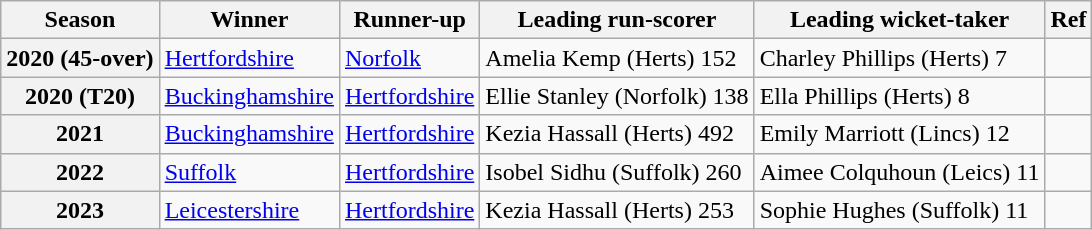<table class="wikitable">
<tr>
<th scope="col">Season</th>
<th scope="col">Winner</th>
<th scope="col">Runner-up</th>
<th scope="col">Leading run-scorer</th>
<th scope="col">Leading wicket-taker</th>
<th scope="col">Ref</th>
</tr>
<tr>
<th scope="row">2020 (45-over)</th>
<td><a href='#'>Hertfordshire</a></td>
<td><a href='#'>Norfolk</a></td>
<td>Amelia Kemp (Herts) 152</td>
<td>Charley Phillips (Herts) 7</td>
<td></td>
</tr>
<tr>
<th scope="row">2020 (T20)</th>
<td><a href='#'>Buckinghamshire</a></td>
<td><a href='#'>Hertfordshire</a></td>
<td>Ellie Stanley (Norfolk) 138</td>
<td>Ella Phillips (Herts) 8</td>
<td></td>
</tr>
<tr>
<th scope="row">2021</th>
<td><a href='#'>Buckinghamshire</a></td>
<td><a href='#'>Hertfordshire</a></td>
<td>Kezia Hassall (Herts) 492</td>
<td>Emily Marriott (Lincs) 12</td>
<td></td>
</tr>
<tr>
<th scope="row">2022</th>
<td><a href='#'>Suffolk</a></td>
<td><a href='#'>Hertfordshire</a></td>
<td>Isobel Sidhu (Suffolk) 260</td>
<td>Aimee Colquhoun (Leics) 11</td>
<td></td>
</tr>
<tr>
<th scope="row">2023</th>
<td><a href='#'>Leicestershire</a></td>
<td><a href='#'>Hertfordshire</a></td>
<td>Kezia Hassall (Herts) 253</td>
<td>Sophie Hughes (Suffolk) 11</td>
<td></td>
</tr>
</table>
